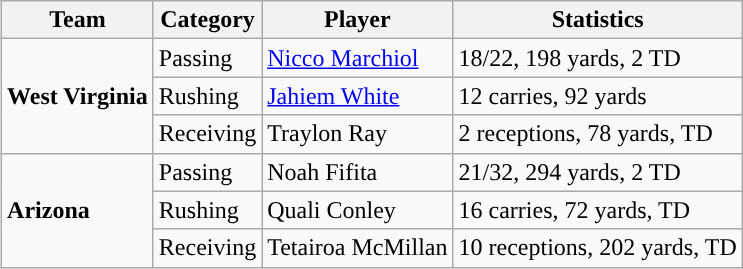<table class="wikitable" style="float: right;">
<tr>
<th>Team</th>
<th>Category</th>
<th>Player</th>
<th>Statistics</th>
</tr>
<tr>
<td rowspan=3><strong>West Virginia</strong></td>
<td>Passing</td>
<td><a href='#'>Nicco Marchiol</a></td>
<td>18/22, 198 yards, 2 TD</td>
</tr>
<tr>
<td>Rushing</td>
<td><a href='#'>Jahiem White</a></td>
<td>12 carries, 92 yards</td>
</tr>
<tr>
<td>Receiving</td>
<td>Traylon Ray</td>
<td>2 receptions, 78 yards, TD</td>
</tr>
<tr>
<td rowspan=3><strong>Arizona</strong></td>
<td>Passing</td>
<td>Noah Fifita</td>
<td>21/32, 294 yards, 2 TD</td>
</tr>
<tr>
<td>Rushing</td>
<td>Quali Conley</td>
<td>16 carries, 72 yards, TD</td>
</tr>
<tr>
<td>Receiving</td>
<td>Tetairoa McMillan</td>
<td>10 receptions, 202 yards, TD</td>
</tr>
</table>
